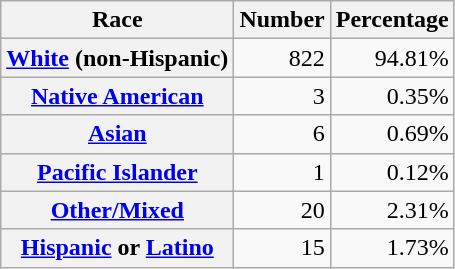<table class="wikitable" style="text-align:right">
<tr>
<th scope="col">Race</th>
<th scope="col">Number</th>
<th scope="col">Percentage</th>
</tr>
<tr>
<th scope="row"><a href='#'>White</a> (non-Hispanic)</th>
<td>822</td>
<td>94.81%</td>
</tr>
<tr>
<th scope="row"><a href='#'>Native American</a></th>
<td>3</td>
<td>0.35%</td>
</tr>
<tr>
<th scope="row"><a href='#'>Asian</a></th>
<td>6</td>
<td>0.69%</td>
</tr>
<tr>
<th scope="row"><a href='#'>Pacific Islander</a></th>
<td>1</td>
<td>0.12%</td>
</tr>
<tr>
<th scope="row"><a href='#'>Other/Mixed</a></th>
<td>20</td>
<td>2.31%</td>
</tr>
<tr>
<th scope="row"><a href='#'>Hispanic</a> or <a href='#'>Latino</a></th>
<td>15</td>
<td>1.73%</td>
</tr>
</table>
